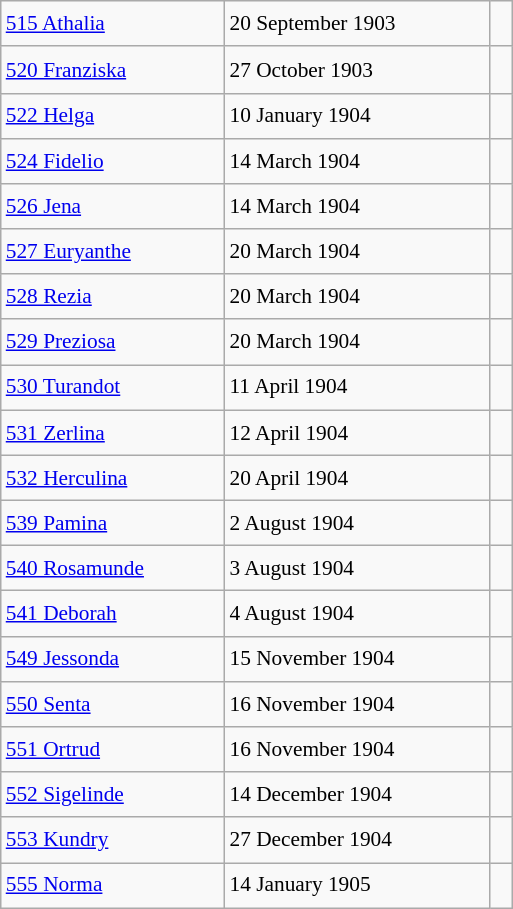<table class="wikitable" style="font-size: 89%; float: left; width: 24em; margin-right: 1em; line-height: 1.65em !important; height: 540px;">
<tr>
<td><a href='#'>515 Athalia</a></td>
<td>20 September 1903</td>
<td><small></small></td>
</tr>
<tr>
<td><a href='#'>520 Franziska</a></td>
<td>27 October 1903</td>
<td><small></small> </td>
</tr>
<tr>
<td><a href='#'>522 Helga</a></td>
<td>10 January 1904</td>
<td><small></small></td>
</tr>
<tr>
<td><a href='#'>524 Fidelio</a></td>
<td>14 March 1904</td>
<td><small></small></td>
</tr>
<tr>
<td><a href='#'>526 Jena</a></td>
<td>14 March 1904</td>
<td><small></small></td>
</tr>
<tr>
<td><a href='#'>527 Euryanthe</a></td>
<td>20 March 1904</td>
<td><small></small></td>
</tr>
<tr>
<td><a href='#'>528 Rezia</a></td>
<td>20 March 1904</td>
<td><small></small></td>
</tr>
<tr>
<td><a href='#'>529 Preziosa</a></td>
<td>20 March 1904</td>
<td><small></small></td>
</tr>
<tr>
<td><a href='#'>530 Turandot</a></td>
<td>11 April 1904</td>
<td><small></small></td>
</tr>
<tr>
<td><a href='#'>531 Zerlina</a></td>
<td>12 April 1904</td>
<td><small></small></td>
</tr>
<tr>
<td><a href='#'>532 Herculina</a></td>
<td>20 April 1904</td>
<td><small></small></td>
</tr>
<tr>
<td><a href='#'>539 Pamina</a></td>
<td>2 August 1904</td>
<td><small></small></td>
</tr>
<tr>
<td><a href='#'>540 Rosamunde</a></td>
<td>3 August 1904</td>
<td><small></small></td>
</tr>
<tr>
<td><a href='#'>541 Deborah</a></td>
<td>4 August 1904</td>
<td><small></small></td>
</tr>
<tr>
<td><a href='#'>549 Jessonda</a></td>
<td>15 November 1904</td>
<td><small></small></td>
</tr>
<tr>
<td><a href='#'>550 Senta</a></td>
<td>16 November 1904</td>
<td><small></small></td>
</tr>
<tr>
<td><a href='#'>551 Ortrud</a></td>
<td>16 November 1904</td>
<td><small></small></td>
</tr>
<tr>
<td><a href='#'>552 Sigelinde</a></td>
<td>14 December 1904</td>
<td><small></small></td>
</tr>
<tr>
<td><a href='#'>553 Kundry</a></td>
<td>27 December 1904</td>
<td><small></small></td>
</tr>
<tr>
<td><a href='#'>555 Norma</a></td>
<td>14 January 1905</td>
<td><small></small></td>
</tr>
</table>
